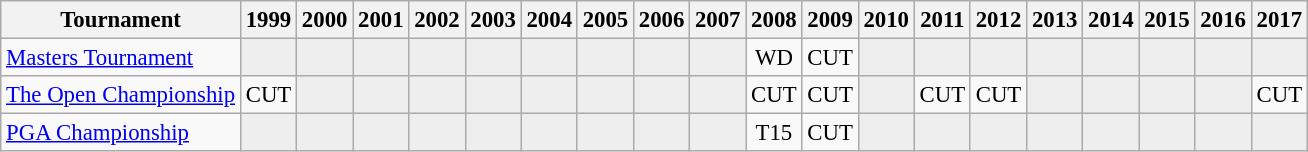<table class="wikitable" style="font-size:95%;text-align:center;">
<tr>
<th>Tournament</th>
<th>1999</th>
<th>2000</th>
<th>2001</th>
<th>2002</th>
<th>2003</th>
<th>2004</th>
<th>2005</th>
<th>2006</th>
<th>2007</th>
<th>2008</th>
<th>2009</th>
<th>2010</th>
<th>2011</th>
<th>2012</th>
<th>2013</th>
<th>2014</th>
<th>2015</th>
<th>2016</th>
<th>2017</th>
</tr>
<tr>
<td align=left><a href='#'>Masters Tournament</a></td>
<td style="background:#eeeeee;"></td>
<td style="background:#eeeeee;"></td>
<td style="background:#eeeeee;"></td>
<td style="background:#eeeeee;"></td>
<td style="background:#eeeeee;"></td>
<td style="background:#eeeeee;"></td>
<td style="background:#eeeeee;"></td>
<td style="background:#eeeeee;"></td>
<td style="background:#eeeeee;"></td>
<td>WD</td>
<td>CUT</td>
<td style="background:#eeeeee;"></td>
<td style="background:#eeeeee;"></td>
<td style="background:#eeeeee;"></td>
<td style="background:#eeeeee;"></td>
<td style="background:#eeeeee;"></td>
<td style="background:#eeeeee;"></td>
<td style="background:#eeeeee;"></td>
<td style="background:#eeeeee;"></td>
</tr>
<tr>
<td align=left><a href='#'>The Open Championship</a></td>
<td>CUT</td>
<td style="background:#eeeeee;"></td>
<td style="background:#eeeeee;"></td>
<td style="background:#eeeeee;"></td>
<td style="background:#eeeeee;"></td>
<td style="background:#eeeeee;"></td>
<td style="background:#eeeeee;"></td>
<td style="background:#eeeeee;"></td>
<td style="background:#eeeeee;"></td>
<td>CUT</td>
<td>CUT</td>
<td style="background:#eeeeee;"></td>
<td>CUT</td>
<td>CUT</td>
<td style="background:#eeeeee;"></td>
<td style="background:#eeeeee;"></td>
<td style="background:#eeeeee;"></td>
<td style="background:#eeeeee;"></td>
<td>CUT</td>
</tr>
<tr>
<td align=left><a href='#'>PGA Championship</a></td>
<td style="background:#eeeeee;"></td>
<td style="background:#eeeeee;"></td>
<td style="background:#eeeeee;"></td>
<td style="background:#eeeeee;"></td>
<td style="background:#eeeeee;"></td>
<td style="background:#eeeeee;"></td>
<td style="background:#eeeeee;"></td>
<td style="background:#eeeeee;"></td>
<td style="background:#eeeeee;"></td>
<td>T15</td>
<td>CUT</td>
<td style="background:#eeeeee;"></td>
<td style="background:#eeeeee;"></td>
<td style="background:#eeeeee;"></td>
<td style="background:#eeeeee;"></td>
<td style="background:#eeeeee;"></td>
<td style="background:#eeeeee;"></td>
<td style="background:#eeeeee;"></td>
<td style="background:#eeeeee;"></td>
</tr>
</table>
